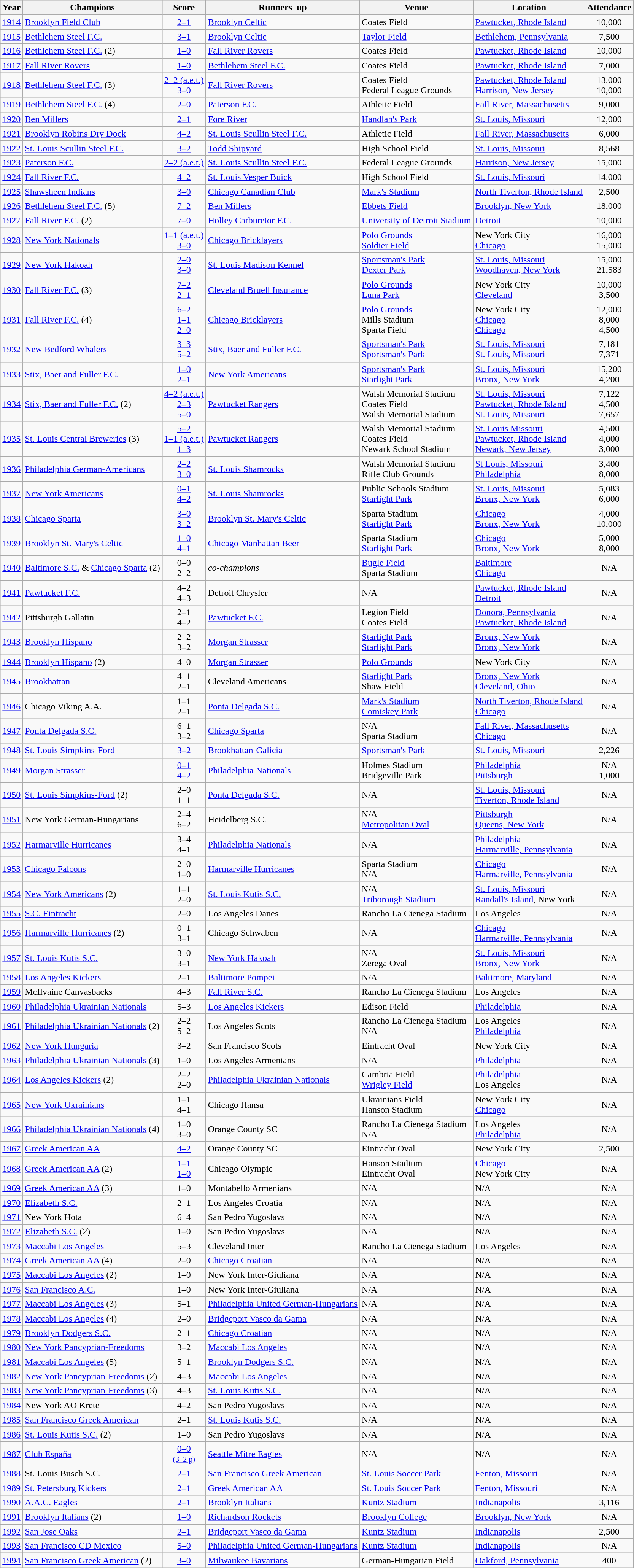<table class="wikitable">
<tr>
<th>Year</th>
<th>Champions </th>
<th>Score</th>
<th>Runners–up</th>
<th>Venue</th>
<th>Location</th>
<th>Attendance</th>
</tr>
<tr>
<td align=center><a href='#'>1914</a></td>
<td><a href='#'>Brooklyn Field Club</a></td>
<td align=center><a href='#'>2–1</a></td>
<td><a href='#'>Brooklyn Celtic</a></td>
<td>Coates Field</td>
<td><a href='#'>Pawtucket, Rhode Island</a></td>
<td align=center>10,000</td>
</tr>
<tr>
<td align=center><a href='#'>1915</a></td>
<td><a href='#'>Bethlehem Steel F.C.</a></td>
<td align=center><a href='#'>3–1</a></td>
<td><a href='#'>Brooklyn Celtic</a></td>
<td><a href='#'>Taylor Field</a></td>
<td><a href='#'>Bethlehem, Pennsylvania</a></td>
<td align=center>7,500</td>
</tr>
<tr>
<td align=center><a href='#'>1916</a></td>
<td><a href='#'>Bethlehem Steel F.C.</a> (2)</td>
<td align=center><a href='#'>1–0</a></td>
<td><a href='#'>Fall River Rovers</a></td>
<td>Coates Field</td>
<td><a href='#'>Pawtucket, Rhode Island</a></td>
<td align=center>10,000</td>
</tr>
<tr>
<td align=center><a href='#'>1917</a></td>
<td><a href='#'>Fall River Rovers</a></td>
<td align=center><a href='#'>1–0</a></td>
<td><a href='#'>Bethlehem Steel F.C.</a></td>
<td>Coates Field</td>
<td><a href='#'>Pawtucket, Rhode Island</a></td>
<td align=center>7,000</td>
</tr>
<tr>
<td align=center><a href='#'>1918</a></td>
<td><a href='#'>Bethlehem Steel F.C.</a> (3)</td>
<td align=center><a href='#'>2–2 (a.e.t.)<br>3–0</a></td>
<td><a href='#'>Fall River Rovers</a></td>
<td>Coates Field<br>Federal League Grounds</td>
<td><a href='#'>Pawtucket, Rhode Island</a><br><a href='#'>Harrison, New Jersey</a></td>
<td align=center>13,000<br>10,000</td>
</tr>
<tr>
<td align=center><a href='#'>1919</a></td>
<td><a href='#'>Bethlehem Steel F.C.</a> (4)</td>
<td align=center><a href='#'>2–0</a></td>
<td><a href='#'>Paterson F.C.</a></td>
<td>Athletic Field</td>
<td><a href='#'>Fall River, Massachusetts</a></td>
<td align=center>9,000</td>
</tr>
<tr>
<td align=center><a href='#'>1920</a></td>
<td><a href='#'>Ben Millers</a></td>
<td align=center><a href='#'>2–1</a></td>
<td><a href='#'>Fore River</a></td>
<td><a href='#'>Handlan's Park</a></td>
<td><a href='#'>St. Louis, Missouri</a></td>
<td align=center>12,000</td>
</tr>
<tr>
<td align=center><a href='#'>1921</a></td>
<td><a href='#'>Brooklyn Robins Dry Dock</a></td>
<td align=center><a href='#'>4–2</a></td>
<td><a href='#'>St. Louis Scullin Steel F.C.</a></td>
<td>Athletic Field</td>
<td><a href='#'>Fall River, Massachusetts</a></td>
<td align=center>6,000</td>
</tr>
<tr>
<td align=center><a href='#'>1922</a></td>
<td><a href='#'>St. Louis Scullin Steel F.C.</a></td>
<td align=center><a href='#'>3–2</a></td>
<td><a href='#'>Todd Shipyard</a></td>
<td>High School Field</td>
<td><a href='#'>St. Louis, Missouri</a></td>
<td align=center>8,568</td>
</tr>
<tr>
<td align=center><a href='#'>1923</a></td>
<td><a href='#'>Paterson F.C.</a></td>
<td align=center><a href='#'>2–2 (a.e.t.)</a></td>
<td><a href='#'>St. Louis Scullin Steel F.C.</a></td>
<td>Federal League Grounds</td>
<td><a href='#'>Harrison, New Jersey</a></td>
<td align=center>15,000</td>
</tr>
<tr>
<td align=center><a href='#'>1924</a></td>
<td><a href='#'>Fall River F.C.</a></td>
<td align=center><a href='#'>4–2</a></td>
<td><a href='#'>St. Louis Vesper Buick</a></td>
<td>High School Field</td>
<td><a href='#'>St. Louis, Missouri</a></td>
<td align=center>14,000</td>
</tr>
<tr>
<td align=center><a href='#'>1925</a></td>
<td><a href='#'>Shawsheen Indians</a></td>
<td align=center><a href='#'>3–0</a></td>
<td><a href='#'>Chicago Canadian Club</a></td>
<td><a href='#'>Mark's Stadium</a></td>
<td><a href='#'>North Tiverton, Rhode Island</a></td>
<td align=center>2,500</td>
</tr>
<tr>
<td align=center><a href='#'>1926</a></td>
<td><a href='#'>Bethlehem Steel F.C.</a> (5)</td>
<td align=center><a href='#'>7–2</a></td>
<td><a href='#'>Ben Millers</a></td>
<td><a href='#'>Ebbets Field</a></td>
<td><a href='#'>Brooklyn, New York</a></td>
<td align=center>18,000</td>
</tr>
<tr>
<td align=center><a href='#'>1927</a></td>
<td><a href='#'>Fall River F.C.</a> (2)</td>
<td align=center><a href='#'>7–0</a></td>
<td><a href='#'>Holley Carburetor F.C.</a></td>
<td><a href='#'>University of Detroit Stadium</a></td>
<td><a href='#'>Detroit</a></td>
<td align=center>10,000</td>
</tr>
<tr>
<td align=center><a href='#'>1928</a></td>
<td><a href='#'>New York Nationals</a></td>
<td align=center><a href='#'>1–1 (a.e.t.)<br>3–0</a></td>
<td><a href='#'>Chicago Bricklayers</a></td>
<td><a href='#'>Polo Grounds</a><br><a href='#'>Soldier Field</a></td>
<td>New York City<br><a href='#'>Chicago</a></td>
<td align=center>16,000<br>15,000</td>
</tr>
<tr>
<td align=center><a href='#'>1929</a></td>
<td><a href='#'>New York Hakoah</a></td>
<td align=center><a href='#'>2–0<br>3–0</a></td>
<td><a href='#'>St. Louis Madison Kennel</a></td>
<td><a href='#'>Sportsman's Park</a><br><a href='#'>Dexter Park</a></td>
<td><a href='#'>St. Louis, Missouri</a><br><a href='#'>Woodhaven, New York</a></td>
<td align=center>15,000<br>21,583</td>
</tr>
<tr>
<td align=center><a href='#'>1930</a></td>
<td><a href='#'>Fall River F.C.</a> (3)</td>
<td align=center><a href='#'>7–2<br>2–1</a></td>
<td><a href='#'>Cleveland Bruell Insurance</a></td>
<td><a href='#'>Polo Grounds</a><br><a href='#'>Luna Park</a></td>
<td>New York City<br><a href='#'>Cleveland</a></td>
<td align=center>10,000<br>3,500</td>
</tr>
<tr>
<td align=center><a href='#'>1931</a></td>
<td><a href='#'>Fall River F.C.</a> (4)</td>
<td align=center><a href='#'>6–2<br>1–1<br>2–0</a></td>
<td><a href='#'>Chicago Bricklayers</a></td>
<td><a href='#'>Polo Grounds</a><br>Mills Stadium<br>Sparta Field</td>
<td>New York City<br><a href='#'>Chicago</a><br><a href='#'>Chicago</a></td>
<td align=center>12,000<br>8,000<br>4,500</td>
</tr>
<tr>
<td align=center><a href='#'>1932</a></td>
<td><a href='#'>New Bedford Whalers</a></td>
<td align=center><a href='#'>3–3<br>5–2</a></td>
<td><a href='#'>Stix, Baer and Fuller F.C.</a></td>
<td><a href='#'>Sportsman's Park</a><br><a href='#'>Sportsman's Park</a></td>
<td><a href='#'>St. Louis, Missouri</a><br><a href='#'>St. Louis, Missouri</a></td>
<td align=center>7,181<br>7,371</td>
</tr>
<tr>
<td align=center><a href='#'>1933</a></td>
<td><a href='#'>Stix, Baer and Fuller F.C.</a></td>
<td align=center><a href='#'>1–0<br>2–1</a></td>
<td><a href='#'>New York Americans</a></td>
<td><a href='#'>Sportsman's Park</a><br><a href='#'>Starlight Park</a></td>
<td><a href='#'>St. Louis, Missouri</a><br><a href='#'>Bronx, New York</a></td>
<td align=center>15,200<br>4,200</td>
</tr>
<tr>
<td align=center><a href='#'>1934</a></td>
<td><a href='#'>Stix, Baer and Fuller F.C.</a> (2)</td>
<td align=center><a href='#'>4–2 (a.e.t.)<br>2–3<br>5–0</a></td>
<td><a href='#'>Pawtucket Rangers</a></td>
<td>Walsh Memorial Stadium<br>Coates Field<br>Walsh Memorial Stadium</td>
<td><a href='#'>St. Louis, Missouri</a><br><a href='#'>Pawtucket, Rhode Island</a><br><a href='#'>St. Louis, Missouri</a></td>
<td align=center>7,122<br>4,500<br>7,657</td>
</tr>
<tr>
<td align=center><a href='#'>1935</a></td>
<td><a href='#'>St. Louis Central Breweries</a> (3)</td>
<td align=center><a href='#'>5–2<br>1–1 (a.e.t.)<br>1–3</a></td>
<td><a href='#'>Pawtucket Rangers</a></td>
<td>Walsh Memorial Stadium<br>Coates Field<br>Newark School Stadium</td>
<td><a href='#'>St. Louis Missouri</a><br><a href='#'>Pawtucket, Rhode Island</a><br><a href='#'>Newark, New Jersey</a></td>
<td align=center>4,500<br>4,000<br>3,000</td>
</tr>
<tr>
<td align=center><a href='#'>1936</a></td>
<td><a href='#'>Philadelphia German-Americans</a></td>
<td align=center><a href='#'>2–2<br>3–0</a></td>
<td><a href='#'>St. Louis Shamrocks</a></td>
<td>Walsh Memorial Stadium<br>Rifle Club Grounds</td>
<td><a href='#'>St Louis, Missouri</a><br><a href='#'>Philadelphia</a></td>
<td align=center>3,400<br>8,000</td>
</tr>
<tr>
<td align=center><a href='#'>1937</a></td>
<td><a href='#'>New York Americans</a></td>
<td align=center><a href='#'>0–1<br>4–2</a></td>
<td><a href='#'>St. Louis Shamrocks</a></td>
<td>Public Schools Stadium<br><a href='#'>Starlight Park</a></td>
<td><a href='#'>St. Louis, Missouri</a><br><a href='#'>Bronx, New York</a></td>
<td align=center>5,083<br>6,000</td>
</tr>
<tr>
<td align=center><a href='#'>1938</a></td>
<td><a href='#'>Chicago Sparta</a></td>
<td align=center><a href='#'>3–0<br>3–2</a></td>
<td><a href='#'>Brooklyn St. Mary's Celtic</a></td>
<td>Sparta Stadium<br><a href='#'>Starlight Park</a></td>
<td><a href='#'>Chicago</a><br><a href='#'>Bronx, New York</a></td>
<td align=center>4,000<br>10,000</td>
</tr>
<tr>
<td align=center><a href='#'>1939</a></td>
<td><a href='#'>Brooklyn St. Mary's Celtic</a></td>
<td align=center><a href='#'>1–0<br>4–1</a></td>
<td><a href='#'>Chicago Manhattan Beer</a></td>
<td>Sparta Stadium<br><a href='#'>Starlight Park</a></td>
<td><a href='#'>Chicago</a><br><a href='#'>Bronx, New York</a></td>
<td align=center>5,000<br>8,000</td>
</tr>
<tr>
<td align=center><a href='#'>1940</a></td>
<td><a href='#'>Baltimore S.C.</a> & <a href='#'>Chicago Sparta</a> (2)</td>
<td align=center>0–0<br>2–2 </td>
<td><em>co-champions</em></td>
<td><a href='#'>Bugle Field</a><br>Sparta Stadium</td>
<td><a href='#'>Baltimore</a><br><a href='#'>Chicago</a></td>
<td align=center>N/A</td>
</tr>
<tr>
<td align=center><a href='#'>1941</a></td>
<td><a href='#'>Pawtucket F.C.</a></td>
<td align=center>4–2<br>4–3 </td>
<td>Detroit Chrysler</td>
<td>N/A</td>
<td><a href='#'>Pawtucket, Rhode Island</a><br><a href='#'>Detroit</a></td>
<td align=center>N/A</td>
</tr>
<tr>
<td align=center><a href='#'>1942</a></td>
<td>Pittsburgh Gallatin</td>
<td align=center>2–1<br>4–2</td>
<td><a href='#'>Pawtucket F.C.</a></td>
<td>Legion Field<br>Coates Field</td>
<td><a href='#'>Donora, Pennsylvania</a><br><a href='#'>Pawtucket, Rhode Island</a></td>
<td align=center>N/A</td>
</tr>
<tr>
<td align=center><a href='#'>1943</a></td>
<td><a href='#'>Brooklyn Hispano</a></td>
<td align=center>2–2 <br>3–2</td>
<td><a href='#'>Morgan Strasser</a></td>
<td><a href='#'>Starlight Park</a><br><a href='#'>Starlight Park</a></td>
<td><a href='#'>Bronx, New York</a><br><a href='#'>Bronx, New York</a></td>
<td align=center>N/A</td>
</tr>
<tr>
<td align=center><a href='#'>1944</a></td>
<td><a href='#'>Brooklyn Hispano</a> (2)</td>
<td align=center>4–0</td>
<td><a href='#'>Morgan Strasser</a></td>
<td><a href='#'>Polo Grounds</a></td>
<td>New York City</td>
<td align=center>N/A</td>
</tr>
<tr>
<td align=center><a href='#'>1945</a></td>
<td><a href='#'>Brookhattan</a></td>
<td align=center>4–1<br>2–1</td>
<td>Cleveland Americans</td>
<td><a href='#'>Starlight Park</a><br>Shaw Field</td>
<td><a href='#'>Bronx, New York</a><br><a href='#'>Cleveland, Ohio</a></td>
<td align=center>N/A</td>
</tr>
<tr>
<td align=center><a href='#'>1946</a></td>
<td>Chicago Viking A.A.</td>
<td align=center>1–1<br>2–1</td>
<td><a href='#'>Ponta Delgada S.C.</a></td>
<td><a href='#'>Mark's Stadium</a><br><a href='#'>Comiskey Park</a></td>
<td><a href='#'>North Tiverton, Rhode Island</a><br><a href='#'>Chicago</a></td>
<td align=center>N/A</td>
</tr>
<tr>
<td align=center><a href='#'>1947</a></td>
<td><a href='#'>Ponta Delgada S.C.</a></td>
<td align=center>6–1<br>3–2</td>
<td><a href='#'>Chicago Sparta</a></td>
<td>N/A<br>Sparta Stadium</td>
<td><a href='#'>Fall River, Massachusetts</a><br><a href='#'>Chicago</a></td>
<td align=center>N/A</td>
</tr>
<tr>
<td align=center><a href='#'>1948</a></td>
<td><a href='#'>St. Louis Simpkins-Ford</a></td>
<td align=center><a href='#'>3–2</a></td>
<td><a href='#'>Brookhattan-Galicia</a></td>
<td><a href='#'>Sportsman's Park</a></td>
<td><a href='#'>St. Louis, Missouri</a></td>
<td align=center>2,226</td>
</tr>
<tr>
<td align=center><a href='#'>1949</a></td>
<td><a href='#'>Morgan Strasser</a></td>
<td align=center><a href='#'>0–1<br>4–2</a></td>
<td><a href='#'>Philadelphia Nationals</a></td>
<td>Holmes Stadium<br>Bridgeville Park</td>
<td><a href='#'>Philadelphia</a><br><a href='#'>Pittsburgh</a></td>
<td align=center>N/A<br>1,000</td>
</tr>
<tr>
<td align=center><a href='#'>1950</a></td>
<td><a href='#'>St. Louis Simpkins-Ford</a> (2)</td>
<td align=center>2–0<br>1–1</td>
<td><a href='#'>Ponta Delgada S.C.</a></td>
<td>N/A</td>
<td><a href='#'>St. Louis, Missouri</a><br><a href='#'>Tiverton, Rhode Island</a></td>
<td align=center>N/A</td>
</tr>
<tr>
<td align=center><a href='#'>1951</a></td>
<td>New York German-Hungarians</td>
<td align=center>2–4<br>6–2 </td>
<td>Heidelberg S.C.</td>
<td>N/A<br><a href='#'>Metropolitan Oval</a></td>
<td><a href='#'>Pittsburgh</a><br><a href='#'>Queens, New York</a></td>
<td align=center>N/A</td>
</tr>
<tr>
<td align=center><a href='#'>1952</a></td>
<td><a href='#'>Harmarville Hurricanes</a></td>
<td align=center>3–4<br>4–1 </td>
<td><a href='#'>Philadelphia Nationals</a></td>
<td>N/A</td>
<td><a href='#'>Philadelphia</a><br><a href='#'>Harmarville, Pennsylvania</a></td>
<td align=center>N/A</td>
</tr>
<tr>
<td align=center><a href='#'>1953</a></td>
<td><a href='#'>Chicago Falcons</a></td>
<td align=center>2–0<br>1–0</td>
<td><a href='#'>Harmarville Hurricanes</a></td>
<td>Sparta Stadium<br>N/A</td>
<td><a href='#'>Chicago</a><br><a href='#'>Harmarville, Pennsylvania</a></td>
<td align=center>N/A</td>
</tr>
<tr>
<td align=center><a href='#'>1954</a></td>
<td><a href='#'>New York Americans</a> (2)</td>
<td align=center>1–1<br>2–0</td>
<td><a href='#'>St. Louis Kutis S.C.</a></td>
<td>N/A<br><a href='#'>Triborough Stadium</a></td>
<td><a href='#'>St. Louis, Missouri</a><br><a href='#'>Randall's Island</a>, New York</td>
<td align=center>N/A</td>
</tr>
<tr>
<td align=center><a href='#'>1955</a></td>
<td><a href='#'>S.C. Eintracht</a></td>
<td align=center>2–0</td>
<td>Los Angeles Danes</td>
<td>Rancho La Cienega Stadium</td>
<td>Los Angeles</td>
<td align=center>N/A</td>
</tr>
<tr>
<td align=center><a href='#'>1956</a></td>
<td><a href='#'>Harmarville Hurricanes</a> (2)</td>
<td align=center>0–1<br>3–1 </td>
<td>Chicago Schwaben</td>
<td>N/A</td>
<td><a href='#'>Chicago</a><br><a href='#'>Harmarville, Pennsylvania</a></td>
<td align=center>N/A</td>
</tr>
<tr>
<td align=center><a href='#'>1957</a></td>
<td><a href='#'>St. Louis Kutis S.C.</a></td>
<td align=center>3–0<br>3–1</td>
<td><a href='#'>New York Hakoah</a></td>
<td>N/A<br>Zerega Oval</td>
<td><a href='#'>St. Louis, Missouri</a><br><a href='#'>Bronx, New York</a></td>
<td align=center>N/A</td>
</tr>
<tr>
<td align=center><a href='#'>1958</a></td>
<td><a href='#'>Los Angeles Kickers</a></td>
<td align=center>2–1 </td>
<td><a href='#'>Baltimore Pompei</a></td>
<td>N/A</td>
<td><a href='#'>Baltimore, Maryland</a></td>
<td align=center>N/A</td>
</tr>
<tr>
<td align=center><a href='#'>1959</a></td>
<td>McIlvaine Canvasbacks</td>
<td align=center>4–3</td>
<td><a href='#'>Fall River S.C.</a></td>
<td>Rancho La Cienega Stadium</td>
<td>Los Angeles</td>
<td align=center>N/A</td>
</tr>
<tr>
<td align=center><a href='#'>1960</a></td>
<td><a href='#'>Philadelphia Ukrainian Nationals</a></td>
<td align=center>5–3 </td>
<td><a href='#'>Los Angeles Kickers</a></td>
<td>Edison Field</td>
<td><a href='#'>Philadelphia</a></td>
<td align=center>N/A</td>
</tr>
<tr>
<td align=center><a href='#'>1961</a></td>
<td><a href='#'>Philadelphia Ukrainian Nationals</a> (2)</td>
<td align=center>2–2<br>5–2</td>
<td>Los Angeles Scots</td>
<td>Rancho La Cienega Stadium<br>N/A</td>
<td>Los Angeles<br><a href='#'>Philadelphia</a></td>
<td align=center>N/A</td>
</tr>
<tr>
<td align=center><a href='#'>1962</a></td>
<td><a href='#'>New York Hungaria</a></td>
<td align=center>3–2</td>
<td>San Francisco Scots</td>
<td>Eintracht Oval</td>
<td>New York City</td>
<td align=center>N/A</td>
</tr>
<tr>
<td align=center><a href='#'>1963</a></td>
<td><a href='#'>Philadelphia Ukrainian Nationals</a> (3)</td>
<td align=center>1–0 </td>
<td>Los Angeles Armenians</td>
<td>N/A</td>
<td><a href='#'>Philadelphia</a></td>
<td align=center>N/A</td>
</tr>
<tr>
<td align=center><a href='#'>1964</a></td>
<td><a href='#'>Los Angeles Kickers</a> (2)</td>
<td align=center>2–2 <br>2–0</td>
<td><a href='#'>Philadelphia Ukrainian Nationals</a></td>
<td>Cambria Field<br><a href='#'>Wrigley Field</a></td>
<td><a href='#'>Philadelphia</a><br>Los Angeles</td>
<td align=center>N/A</td>
</tr>
<tr>
<td align=center><a href='#'>1965</a></td>
<td><a href='#'>New York Ukrainians</a></td>
<td align=center>1–1<br>4–1 </td>
<td>Chicago Hansa</td>
<td>Ukrainians Field<br>Hanson Stadium</td>
<td>New York City<br><a href='#'>Chicago</a></td>
<td align=center>N/A</td>
</tr>
<tr>
<td align=center><a href='#'>1966</a></td>
<td><a href='#'>Philadelphia Ukrainian Nationals</a> (4)</td>
<td align=center>1–0<br>3–0</td>
<td>Orange County SC</td>
<td>Rancho La Cienega Stadium<br>N/A</td>
<td>Los Angeles<br><a href='#'>Philadelphia</a></td>
<td align=center>N/A</td>
</tr>
<tr>
<td align=center><a href='#'>1967</a></td>
<td><a href='#'>Greek American AA</a></td>
<td align=center><a href='#'>4–2</a></td>
<td>Orange County SC</td>
<td>Eintracht Oval</td>
<td>New York City</td>
<td align=center>2,500</td>
</tr>
<tr>
<td align=center><a href='#'>1968</a></td>
<td><a href='#'>Greek American AA</a> (2)</td>
<td align=center><a href='#'>1–1<br>1–0</a></td>
<td>Chicago Olympic</td>
<td>Hanson Stadium<br>Eintracht Oval</td>
<td><a href='#'>Chicago</a><br>New York City</td>
<td align=center>N/A</td>
</tr>
<tr>
<td align=center><a href='#'>1969</a></td>
<td><a href='#'>Greek American AA</a> (3)</td>
<td align=center>1–0</td>
<td>Montabello Armenians</td>
<td>N/A</td>
<td>N/A</td>
<td align=center>N/A</td>
</tr>
<tr>
<td align=center><a href='#'>1970</a></td>
<td><a href='#'>Elizabeth S.C.</a></td>
<td align=center>2–1</td>
<td>Los Angeles Croatia</td>
<td>N/A</td>
<td>N/A</td>
<td align=center>N/A</td>
</tr>
<tr>
<td align=center><a href='#'>1971</a></td>
<td>New York Hota</td>
<td align=center>6–4 </td>
<td>San Pedro Yugoslavs</td>
<td>N/A</td>
<td>N/A</td>
<td align=center>N/A</td>
</tr>
<tr>
<td align=center><a href='#'>1972</a></td>
<td><a href='#'>Elizabeth S.C.</a> (2)</td>
<td align=center>1–0</td>
<td>San Pedro Yugoslavs</td>
<td>N/A</td>
<td>N/A</td>
<td align=center>N/A</td>
</tr>
<tr>
<td align=center><a href='#'>1973</a></td>
<td><a href='#'>Maccabi Los Angeles</a></td>
<td align=center>5–3 </td>
<td>Cleveland Inter</td>
<td>Rancho La Cienega Stadium</td>
<td>Los Angeles</td>
<td align=center>N/A</td>
</tr>
<tr>
<td align=center><a href='#'>1974</a></td>
<td><a href='#'>Greek American AA</a> (4)</td>
<td align=center>2–0</td>
<td><a href='#'>Chicago Croatian</a></td>
<td>N/A</td>
<td>N/A</td>
<td align=center>N/A</td>
</tr>
<tr>
<td align=center><a href='#'>1975</a></td>
<td><a href='#'>Maccabi Los Angeles</a> (2)</td>
<td align=center>1–0</td>
<td>New York Inter-Giuliana</td>
<td>N/A</td>
<td>N/A</td>
<td align=center>N/A</td>
</tr>
<tr>
<td align=center><a href='#'>1976</a></td>
<td><a href='#'>San Francisco A.C.</a></td>
<td align=center>1–0</td>
<td>New York Inter-Giuliana</td>
<td>N/A</td>
<td>N/A</td>
<td align=center>N/A</td>
</tr>
<tr>
<td align=center><a href='#'>1977</a></td>
<td><a href='#'>Maccabi Los Angeles</a> (3)</td>
<td align=center>5–1</td>
<td><a href='#'>Philadelphia United German-Hungarians</a></td>
<td>N/A</td>
<td>N/A</td>
<td align=center>N/A</td>
</tr>
<tr>
<td align=center><a href='#'>1978</a></td>
<td><a href='#'>Maccabi Los Angeles</a> (4)</td>
<td align=center>2–0</td>
<td><a href='#'>Bridgeport Vasco da Gama</a></td>
<td>N/A</td>
<td>N/A</td>
<td align=center>N/A</td>
</tr>
<tr>
<td align=center><a href='#'>1979</a></td>
<td><a href='#'>Brooklyn Dodgers S.C.</a></td>
<td align=center>2–1</td>
<td><a href='#'>Chicago Croatian</a></td>
<td>N/A</td>
<td>N/A</td>
<td align=center>N/A</td>
</tr>
<tr>
<td align=center><a href='#'>1980</a></td>
<td><a href='#'>New York Pancyprian-Freedoms</a></td>
<td align=center>3–2</td>
<td><a href='#'>Maccabi Los Angeles</a></td>
<td>N/A</td>
<td>N/A</td>
<td align=center>N/A</td>
</tr>
<tr>
<td align=center><a href='#'>1981</a></td>
<td><a href='#'>Maccabi Los Angeles</a> (5)</td>
<td align=center>5–1</td>
<td><a href='#'>Brooklyn Dodgers S.C.</a></td>
<td>N/A</td>
<td>N/A</td>
<td align=center>N/A</td>
</tr>
<tr>
<td align=center><a href='#'>1982</a></td>
<td><a href='#'>New York Pancyprian-Freedoms</a> (2)</td>
<td align=center>4–3 </td>
<td><a href='#'>Maccabi Los Angeles</a></td>
<td>N/A</td>
<td>N/A</td>
<td align=center>N/A</td>
</tr>
<tr>
<td align=center><a href='#'>1983</a></td>
<td><a href='#'>New York Pancyprian-Freedoms</a> (3)</td>
<td align=center>4–3</td>
<td><a href='#'>St. Louis Kutis S.C.</a></td>
<td>N/A</td>
<td>N/A</td>
<td align=center>N/A</td>
</tr>
<tr>
<td align=center><a href='#'>1984</a></td>
<td>New York AO Krete</td>
<td align=center>4–2</td>
<td>San Pedro Yugoslavs</td>
<td>N/A</td>
<td>N/A</td>
<td align=center>N/A</td>
</tr>
<tr>
<td align=center><a href='#'>1985</a></td>
<td><a href='#'>San Francisco Greek American</a></td>
<td align=center>2–1</td>
<td><a href='#'>St. Louis Kutis S.C.</a></td>
<td>N/A</td>
<td>N/A</td>
<td align=center>N/A</td>
</tr>
<tr>
<td align=center><a href='#'>1986</a></td>
<td><a href='#'>St. Louis Kutis S.C.</a> (2)</td>
<td align=center>1–0</td>
<td>San Pedro Yugoslavs</td>
<td>N/A</td>
<td>N/A</td>
<td align=center>N/A</td>
</tr>
<tr>
<td align=center><a href='#'>1987</a></td>
<td><a href='#'>Club España</a></td>
<td align=center><a href='#'>0–0<br><small>(3–2 p)</small></a></td>
<td><a href='#'>Seattle Mitre Eagles</a></td>
<td>N/A</td>
<td>N/A</td>
<td align=center>N/A</td>
</tr>
<tr>
<td align=center><a href='#'>1988</a></td>
<td>St. Louis Busch S.C.</td>
<td align=center><a href='#'>2–1</a> </td>
<td><a href='#'>San Francisco Greek American</a></td>
<td><a href='#'>St. Louis Soccer Park</a></td>
<td><a href='#'>Fenton, Missouri</a></td>
<td align=center>N/A</td>
</tr>
<tr>
<td align=center><a href='#'>1989</a></td>
<td><a href='#'>St. Petersburg Kickers</a></td>
<td align=center><a href='#'>2–1</a> </td>
<td><a href='#'>Greek American AA</a></td>
<td><a href='#'>St. Louis Soccer Park</a></td>
<td><a href='#'>Fenton, Missouri</a></td>
<td align=center>N/A</td>
</tr>
<tr>
<td align=center><a href='#'>1990</a></td>
<td><a href='#'>A.A.C. Eagles</a></td>
<td align=center><a href='#'>2–1</a></td>
<td><a href='#'>Brooklyn Italians</a></td>
<td><a href='#'>Kuntz Stadium</a></td>
<td><a href='#'>Indianapolis</a></td>
<td align=center>3,116</td>
</tr>
<tr>
<td align=center><a href='#'>1991</a></td>
<td><a href='#'>Brooklyn Italians</a> (2)</td>
<td align=center><a href='#'>1–0</a></td>
<td><a href='#'>Richardson Rockets</a></td>
<td><a href='#'>Brooklyn College</a></td>
<td><a href='#'>Brooklyn, New York</a></td>
<td align=center>N/A</td>
</tr>
<tr>
<td align=center><a href='#'>1992</a></td>
<td><a href='#'>San Jose Oaks</a></td>
<td align=center><a href='#'>2–1</a></td>
<td><a href='#'>Bridgeport Vasco da Gama</a></td>
<td><a href='#'>Kuntz Stadium</a></td>
<td><a href='#'>Indianapolis</a></td>
<td align=center>2,500</td>
</tr>
<tr>
<td align=center><a href='#'>1993</a></td>
<td><a href='#'>San Francisco CD Mexico</a></td>
<td align=center><a href='#'>5–0</a></td>
<td><a href='#'>Philadelphia United German-Hungarians</a></td>
<td><a href='#'>Kuntz Stadium</a></td>
<td><a href='#'>Indianapolis</a></td>
<td align=center>N/A</td>
</tr>
<tr>
<td align=center><a href='#'>1994</a></td>
<td><a href='#'>San Francisco Greek American</a> (2)</td>
<td align=center><a href='#'>3–0</a></td>
<td><a href='#'>Milwaukee Bavarians</a></td>
<td>German-Hungarian Field</td>
<td><a href='#'>Oakford, Pennsylvania</a></td>
<td align=center>400</td>
</tr>
</table>
